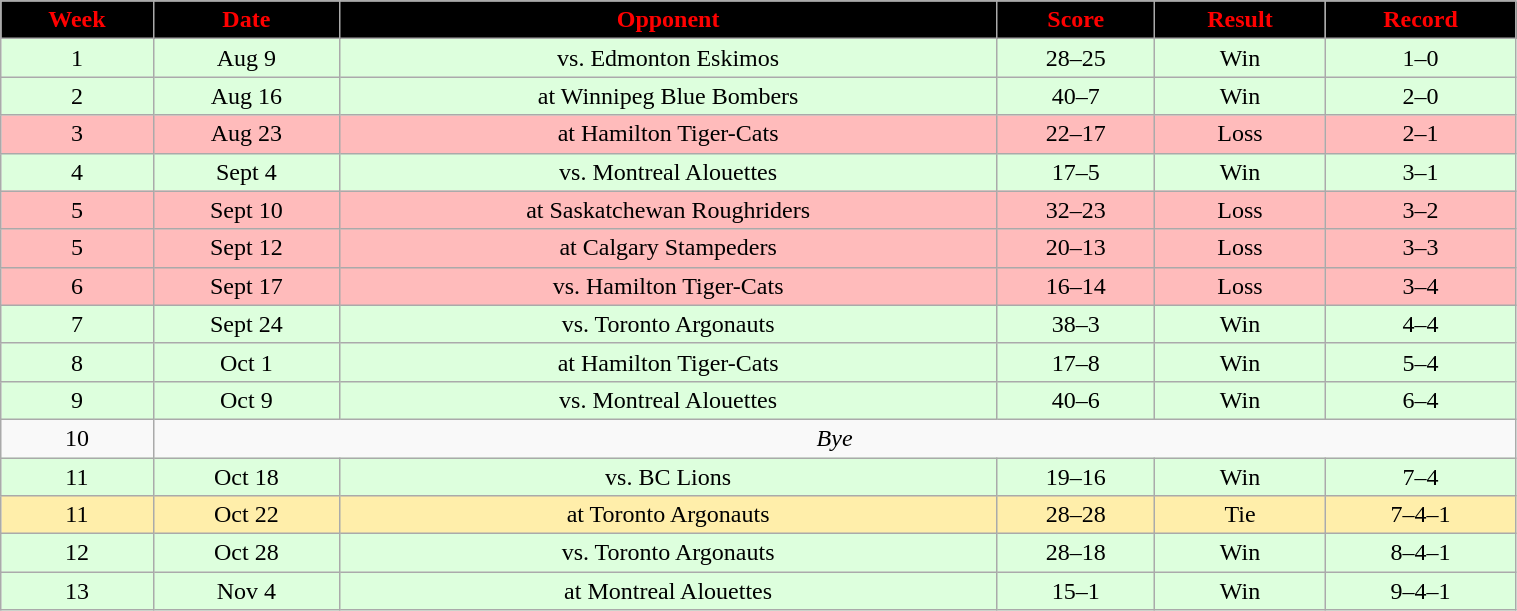<table class="wikitable" style="width:80%;">
<tr style="text-align:center; background:black; color:red;">
<td><strong>Week</strong></td>
<td><strong>Date</strong></td>
<td><strong>Opponent</strong></td>
<td><strong>Score</strong></td>
<td><strong>Result</strong></td>
<td><strong>Record</strong></td>
</tr>
<tr style="text-align:center; background:#dfd;">
<td>1</td>
<td>Aug 9</td>
<td>vs. Edmonton Eskimos</td>
<td>28–25</td>
<td>Win</td>
<td>1–0</td>
</tr>
<tr style="text-align:center; background:#dfd;">
<td>2</td>
<td>Aug 16</td>
<td>at Winnipeg Blue Bombers</td>
<td>40–7</td>
<td>Win</td>
<td>2–0</td>
</tr>
<tr style="text-align:center; background:#fbb;">
<td>3</td>
<td>Aug 23</td>
<td>at Hamilton Tiger-Cats</td>
<td>22–17</td>
<td>Loss</td>
<td>2–1</td>
</tr>
<tr style="text-align:center; background:#dfd;">
<td>4</td>
<td>Sept 4</td>
<td>vs. Montreal Alouettes</td>
<td>17–5</td>
<td>Win</td>
<td>3–1</td>
</tr>
<tr style="text-align:center; background:#fbb;">
<td>5</td>
<td>Sept 10</td>
<td>at Saskatchewan Roughriders</td>
<td>32–23</td>
<td>Loss</td>
<td>3–2</td>
</tr>
<tr style="text-align:center; background:#fbb;">
<td>5</td>
<td>Sept 12</td>
<td>at Calgary Stampeders</td>
<td>20–13</td>
<td>Loss</td>
<td>3–3</td>
</tr>
<tr style="text-align:center; background:#fbb;">
<td>6</td>
<td>Sept 17</td>
<td>vs. Hamilton Tiger-Cats</td>
<td>16–14</td>
<td>Loss</td>
<td>3–4</td>
</tr>
<tr style="text-align:center; background:#dfd;">
<td>7</td>
<td>Sept 24</td>
<td>vs. Toronto Argonauts</td>
<td>38–3</td>
<td>Win</td>
<td>4–4</td>
</tr>
<tr style="text-align:center; background:#dfd;">
<td>8</td>
<td>Oct 1</td>
<td>at Hamilton Tiger-Cats</td>
<td>17–8</td>
<td>Win</td>
<td>5–4</td>
</tr>
<tr style="text-align:center; background:#dfd;">
<td>9</td>
<td>Oct 9</td>
<td>vs. Montreal Alouettes</td>
<td>40–6</td>
<td>Win</td>
<td>6–4</td>
</tr>
<tr style="text-align:center;">
<td>10</td>
<td colspan="5" style="text-align:center;"><em>Bye</em></td>
</tr>
<tr style="text-align:center; background:#dfd;">
<td>11</td>
<td>Oct 18</td>
<td>vs. BC Lions</td>
<td>19–16</td>
<td>Win</td>
<td>7–4</td>
</tr>
<tr style="text-align:center; background:#fea;">
<td>11</td>
<td>Oct 22</td>
<td>at Toronto Argonauts</td>
<td>28–28</td>
<td>Tie</td>
<td>7–4–1</td>
</tr>
<tr style="text-align:center; background:#dfd;">
<td>12</td>
<td>Oct 28</td>
<td>vs. Toronto Argonauts</td>
<td>28–18</td>
<td>Win</td>
<td>8–4–1</td>
</tr>
<tr style="text-align:center; background:#dfd;">
<td>13</td>
<td>Nov 4</td>
<td>at Montreal Alouettes</td>
<td>15–1</td>
<td>Win</td>
<td>9–4–1</td>
</tr>
</table>
